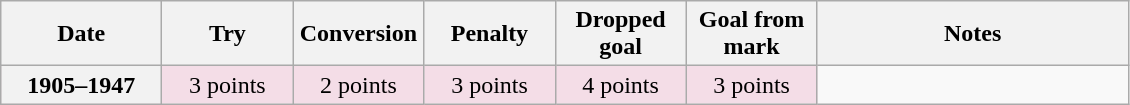<table class="wikitable">
<tr>
<th scope="col" style="width:100px;">Date</th>
<th scope="col" style="width:80px;">Try</th>
<th scope="col" style="width:80px;">Conversion</th>
<th scope="col" style="width:80px;">Penalty</th>
<th scope="col" style="width:80px;">Dropped goal</th>
<th scope="col" style="width:80px;">Goal from mark</th>
<th scope="col" style="width:200px;">Notes<br></th>
</tr>
<tr style="text-align:center;background:#F4DDE7;">
<th>1905–1947</th>
<td>3 points</td>
<td>2 points</td>
<td>3 points</td>
<td>4 points</td>
<td>3 points<br></td>
</tr>
</table>
